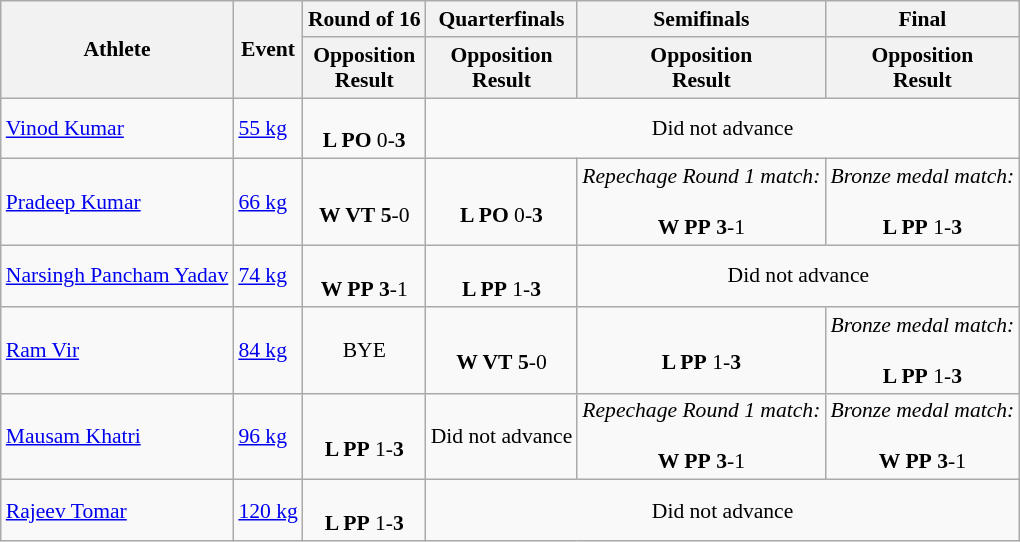<table class="wikitable" border="1" style="font-size:90%">
<tr>
<th rowspan=2>Athlete</th>
<th rowspan=2>Event</th>
<th>Round of 16</th>
<th>Quarterfinals</th>
<th>Semifinals</th>
<th>Final</th>
</tr>
<tr>
<th>Opposition<br>Result</th>
<th>Opposition<br>Result</th>
<th>Opposition<br>Result</th>
<th>Opposition<br>Result</th>
</tr>
<tr>
<td><a href='#'>Vinod Kumar</a></td>
<td><a href='#'>55 kg</a></td>
<td align=center><br><strong>L PO</strong> 0-<strong>3</strong></td>
<td align=center colspan="7">Did not advance</td>
</tr>
<tr>
<td><a href='#'>Pradeep Kumar</a></td>
<td><a href='#'>66 kg</a></td>
<td align=center><br><strong>W VT</strong> <strong>5</strong>-0</td>
<td align=center><br><strong>L PO</strong> 0-<strong>3</strong></td>
<td align=center><em>Repechage Round 1 match:</em><br><br><strong>W PP</strong> <strong>3</strong>-1</td>
<td align=center><em>Bronze medal match:</em><br><br><strong>L PP</strong> 1-<strong>3</strong></td>
</tr>
<tr>
<td><a href='#'>Narsingh Pancham Yadav</a></td>
<td><a href='#'>74 kg</a></td>
<td align=center><br><strong>W PP</strong> <strong>3</strong>-1</td>
<td align=center><br><strong>L PP</strong> 1-<strong>3</strong></td>
<td align=center colspan="7">Did not advance</td>
</tr>
<tr>
<td><a href='#'>Ram Vir</a></td>
<td><a href='#'>84 kg</a></td>
<td align=center>BYE</td>
<td align=center><br><strong>W VT</strong> <strong>5</strong>-0</td>
<td align=center><br><strong>L PP</strong> 1-<strong>3</strong></td>
<td align=center><em>Bronze medal match:</em><br><br><strong>L PP</strong> 1-<strong>3</strong></td>
</tr>
<tr>
<td><a href='#'>Mausam Khatri</a></td>
<td><a href='#'>96 kg</a></td>
<td align=center><br><strong>L PP</strong> 1-<strong>3</strong></td>
<td align=center>Did not advance</td>
<td align=center><em>Repechage Round 1 match:</em><br><br><strong>W PP</strong> <strong>3</strong>-1</td>
<td align=center><em>Bronze medal match:</em><br><br><strong>W PP</strong> <strong>3</strong>-1<br></td>
</tr>
<tr>
<td><a href='#'>Rajeev Tomar</a></td>
<td><a href='#'>120 kg</a></td>
<td align=center><br><strong>L PP</strong> 1-<strong>3</strong></td>
<td align=center colspan="7">Did not advance</td>
</tr>
</table>
